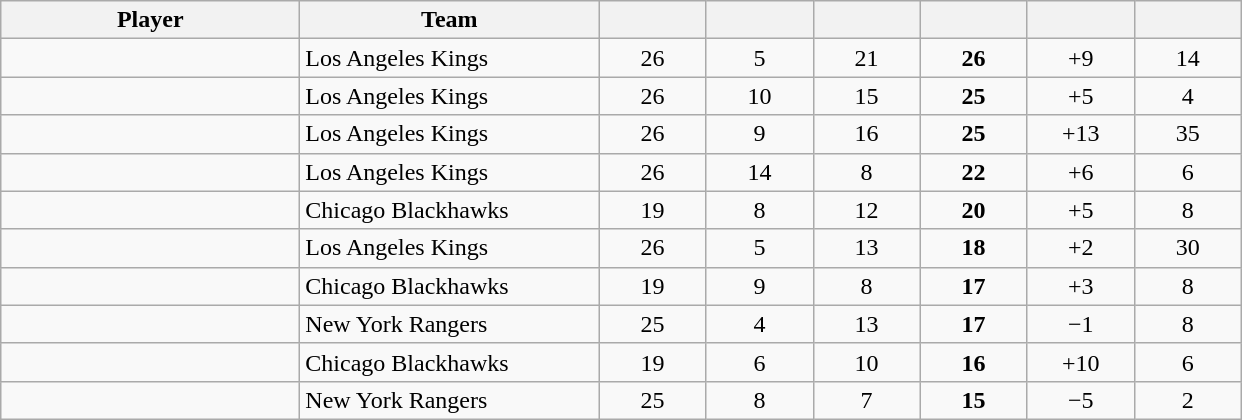<table style="padding:3px; border-spacing:0; text-align:center;" class="wikitable sortable">
<tr>
<th style="width:12em">Player</th>
<th style="width:12em">Team</th>
<th style="width:4em"></th>
<th style="width:4em"></th>
<th style="width:4em"></th>
<th style="width:4em"></th>
<th data-sort-type="number" style="width:4em"></th>
<th style="width:4em"></th>
</tr>
<tr>
<td align=left></td>
<td align=left>Los Angeles Kings</td>
<td>26</td>
<td>5</td>
<td>21</td>
<td><strong>26</strong></td>
<td>+9</td>
<td>14</td>
</tr>
<tr>
<td align=left></td>
<td align=left>Los Angeles Kings</td>
<td>26</td>
<td>10</td>
<td>15</td>
<td><strong>25</strong></td>
<td>+5</td>
<td>4</td>
</tr>
<tr>
<td align=left></td>
<td align=left>Los Angeles Kings</td>
<td>26</td>
<td>9</td>
<td>16</td>
<td><strong>25</strong></td>
<td>+13</td>
<td>35</td>
</tr>
<tr>
<td align=left></td>
<td align=left>Los Angeles Kings</td>
<td>26</td>
<td>14</td>
<td>8</td>
<td><strong>22</strong></td>
<td>+6</td>
<td>6</td>
</tr>
<tr>
<td align=left></td>
<td align=left>Chicago Blackhawks</td>
<td>19</td>
<td>8</td>
<td>12</td>
<td><strong>20</strong></td>
<td>+5</td>
<td>8</td>
</tr>
<tr>
<td align=left></td>
<td align=left>Los Angeles Kings</td>
<td>26</td>
<td>5</td>
<td>13</td>
<td><strong>18</strong></td>
<td>+2</td>
<td>30</td>
</tr>
<tr>
<td align=left></td>
<td align=left>Chicago Blackhawks</td>
<td>19</td>
<td>9</td>
<td>8</td>
<td><strong>17</strong></td>
<td>+3</td>
<td>8</td>
</tr>
<tr>
<td align=left></td>
<td align=left>New York Rangers</td>
<td>25</td>
<td>4</td>
<td>13</td>
<td><strong>17</strong></td>
<td>−1</td>
<td>8</td>
</tr>
<tr>
<td align=left></td>
<td align=left>Chicago Blackhawks</td>
<td>19</td>
<td>6</td>
<td>10</td>
<td><strong>16</strong></td>
<td>+10</td>
<td>6</td>
</tr>
<tr>
<td align=left></td>
<td align=left>New York Rangers</td>
<td>25</td>
<td>8</td>
<td>7</td>
<td><strong>15</strong></td>
<td>−5</td>
<td>2</td>
</tr>
</table>
